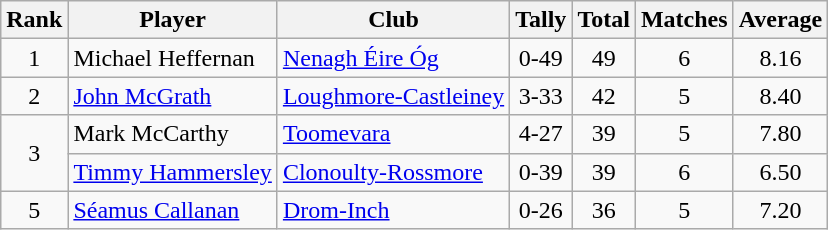<table class="wikitable">
<tr>
<th>Rank</th>
<th>Player</th>
<th>Club</th>
<th>Tally</th>
<th>Total</th>
<th>Matches</th>
<th>Average</th>
</tr>
<tr>
<td rowspan="1" style="text-align:center;">1</td>
<td>Michael Heffernan</td>
<td><a href='#'>Nenagh Éire Óg</a></td>
<td align=center>0-49</td>
<td align=center>49</td>
<td align=center>6</td>
<td align=center>8.16</td>
</tr>
<tr>
<td rowspan="1" style="text-align:center;">2</td>
<td><a href='#'>John McGrath</a></td>
<td><a href='#'>Loughmore-Castleiney</a></td>
<td align=center>3-33</td>
<td align=center>42</td>
<td align=center>5</td>
<td align=center>8.40</td>
</tr>
<tr>
<td rowspan="2" style="text-align:center;">3</td>
<td>Mark McCarthy</td>
<td><a href='#'>Toomevara</a></td>
<td align=center>4-27</td>
<td align=center>39</td>
<td align=center>5</td>
<td align=center>7.80</td>
</tr>
<tr>
<td><a href='#'>Timmy Hammersley</a></td>
<td><a href='#'>Clonoulty-Rossmore</a></td>
<td align=center>0-39</td>
<td align=center>39</td>
<td align=center>6</td>
<td align=center>6.50</td>
</tr>
<tr>
<td rowspan="1" style="text-align:center;">5</td>
<td><a href='#'>Séamus Callanan</a></td>
<td><a href='#'>Drom-Inch</a></td>
<td align=center>0-26</td>
<td align=center>36</td>
<td align=center>5</td>
<td align=center>7.20</td>
</tr>
</table>
